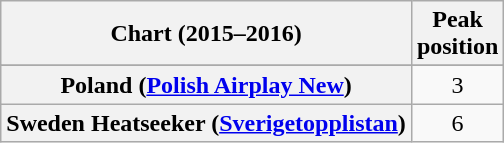<table class="wikitable sortable plainrowheaders" style="text-align:center">
<tr>
<th>Chart (2015–2016)</th>
<th>Peak<br>position</th>
</tr>
<tr>
</tr>
<tr>
</tr>
<tr>
</tr>
<tr>
</tr>
<tr>
<th scope="row">Poland (<a href='#'>Polish Airplay New</a>)</th>
<td>3</td>
</tr>
<tr>
<th scope="row">Sweden Heatseeker (<a href='#'>Sverigetopplistan</a>)</th>
<td>6</td>
</tr>
</table>
